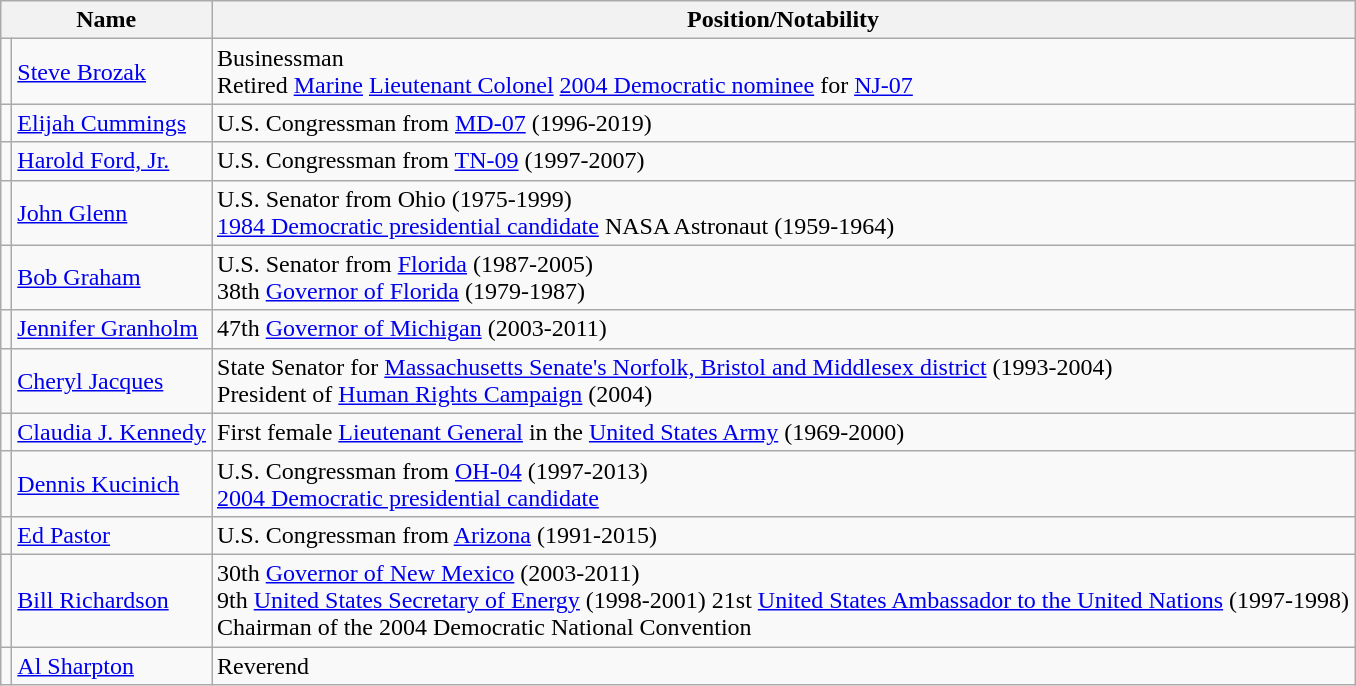<table class="wikitable">
<tr>
<th colspan="2">Name</th>
<th>Position/Notability</th>
</tr>
<tr>
<td></td>
<td><a href='#'>Steve Brozak</a></td>
<td>Businessman<br>Retired <a href='#'>Marine</a> <a href='#'>Lieutenant Colonel</a>
<a href='#'>2004 Democratic nominee</a> for <a href='#'>NJ-07</a></td>
</tr>
<tr>
<td></td>
<td><a href='#'>Elijah Cummings</a></td>
<td>U.S. Congressman from <a href='#'>MD-07</a> (1996-2019)</td>
</tr>
<tr>
<td></td>
<td><a href='#'>Harold Ford, Jr.</a></td>
<td>U.S. Congressman from <a href='#'>TN-09</a> (1997-2007)</td>
</tr>
<tr>
<td></td>
<td><a href='#'>John Glenn</a></td>
<td>U.S. Senator from Ohio (1975-1999)<br><a href='#'>1984 Democratic presidential candidate</a>
NASA Astronaut (1959-1964)</td>
</tr>
<tr>
<td></td>
<td><a href='#'>Bob Graham</a></td>
<td>U.S. Senator from <a href='#'>Florida</a> (1987-2005)<br>38th <a href='#'>Governor of Florida</a> (1979-1987)</td>
</tr>
<tr>
<td></td>
<td><a href='#'>Jennifer Granholm</a></td>
<td>47th <a href='#'>Governor of Michigan</a> (2003-2011)</td>
</tr>
<tr>
<td></td>
<td><a href='#'>Cheryl Jacques</a></td>
<td>State Senator for <a href='#'>Massachusetts Senate's Norfolk, Bristol and Middlesex district</a> (1993-2004)<br>President of <a href='#'>Human Rights Campaign</a> (2004)</td>
</tr>
<tr>
<td></td>
<td><a href='#'>Claudia J. Kennedy</a></td>
<td>First female <a href='#'>Lieutenant General</a> in the <a href='#'>United States Army</a> (1969-2000)</td>
</tr>
<tr>
<td></td>
<td><a href='#'>Dennis Kucinich</a></td>
<td>U.S. Congressman from <a href='#'>OH-04</a> (1997-2013)<br><a href='#'>2004 Democratic presidential candidate</a></td>
</tr>
<tr>
<td></td>
<td><a href='#'>Ed Pastor</a></td>
<td>U.S. Congressman from <a href='#'>Arizona</a> (1991-2015)</td>
</tr>
<tr>
<td></td>
<td><a href='#'>Bill Richardson</a></td>
<td>30th <a href='#'>Governor of New Mexico</a> (2003-2011)<br>9th <a href='#'>United States Secretary of Energy</a> (1998-2001)
21st <a href='#'>United States Ambassador to the United Nations</a> (1997-1998)<br>Chairman of the 2004 Democratic National Convention</td>
</tr>
<tr>
<td></td>
<td><a href='#'>Al Sharpton</a></td>
<td>Reverend</td>
</tr>
</table>
